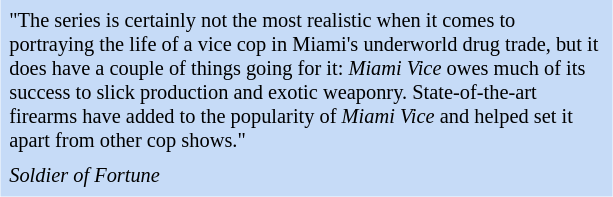<table class="toccolours" style="float: right; margin-left: 1em; margin-right: 2em; font-size: 85%; background:#c6dbf7; color:black; width:30em; max-width: 40%;" cellspacing="5">
<tr>
<td style="text-align: left;">"The series is certainly not the most realistic when it comes to portraying the life of a vice cop in Miami's underworld drug trade, but it does have a couple of things going for it: <em>Miami Vice</em> owes much of its success to slick production and exotic weaponry. State-of-the-art firearms have added to the popularity of <em>Miami Vice</em> and helped set it apart from other cop shows."</td>
</tr>
<tr>
<td style="text-align: left;"><em>Soldier of Fortune</em></td>
</tr>
</table>
